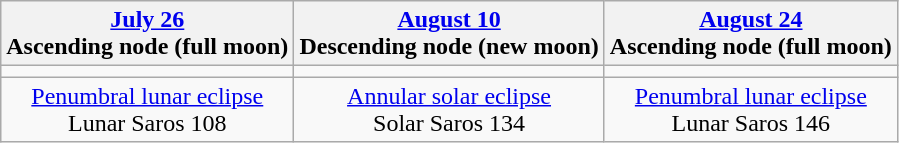<table class="wikitable">
<tr>
<th><a href='#'>July 26</a><br>Ascending node (full moon)</th>
<th><a href='#'>August 10</a><br>Descending node (new moon)</th>
<th><a href='#'>August 24</a><br>Ascending node (full moon)</th>
</tr>
<tr>
<td></td>
<td></td>
<td></td>
</tr>
<tr align=center>
<td><a href='#'>Penumbral lunar eclipse</a><br>Lunar Saros 108</td>
<td><a href='#'>Annular solar eclipse</a><br>Solar Saros 134</td>
<td><a href='#'>Penumbral lunar eclipse</a><br>Lunar Saros 146</td>
</tr>
</table>
